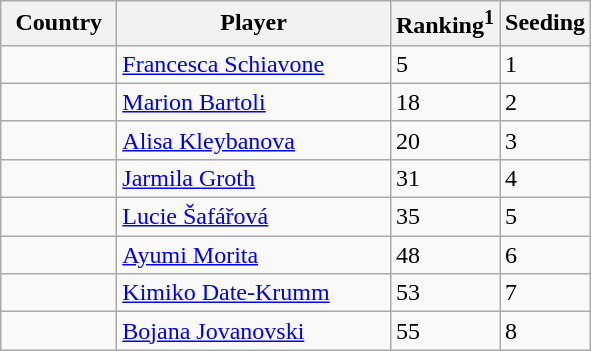<table class="sortable wikitable">
<tr>
<th width="70">Country</th>
<th width="175">Player</th>
<th>Ranking<sup>1</sup></th>
<th>Seeding</th>
</tr>
<tr>
<td></td>
<td><a href='#'>Francesca Schiavone</a></td>
<td>5</td>
<td>1</td>
</tr>
<tr>
<td></td>
<td><a href='#'>Marion Bartoli</a></td>
<td>18</td>
<td>2</td>
</tr>
<tr>
<td></td>
<td><a href='#'>Alisa Kleybanova</a></td>
<td>20</td>
<td>3</td>
</tr>
<tr>
<td></td>
<td><a href='#'>Jarmila Groth</a></td>
<td>31</td>
<td>4</td>
</tr>
<tr>
<td></td>
<td><a href='#'>Lucie Šafářová</a></td>
<td>35</td>
<td>5</td>
</tr>
<tr>
<td></td>
<td><a href='#'>Ayumi Morita</a></td>
<td>48</td>
<td>6</td>
</tr>
<tr>
<td></td>
<td><a href='#'>Kimiko Date-Krumm</a></td>
<td>53</td>
<td>7</td>
</tr>
<tr>
<td></td>
<td><a href='#'>Bojana Jovanovski</a></td>
<td>55</td>
<td>8</td>
</tr>
</table>
